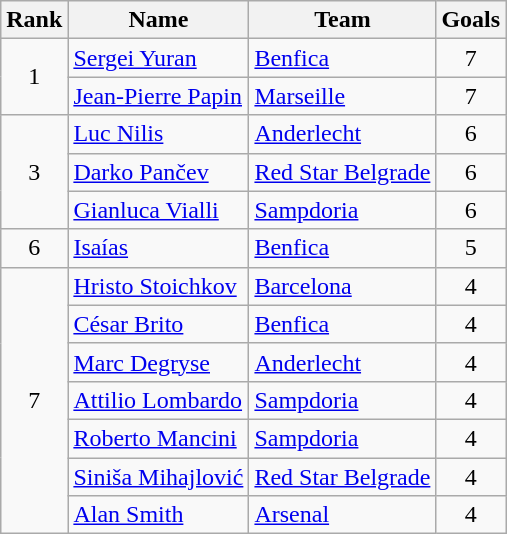<table class="wikitable" style="text-align:center">
<tr>
<th>Rank</th>
<th>Name</th>
<th>Team</th>
<th>Goals</th>
</tr>
<tr>
<td rowspan="2">1</td>
<td align="left"> <a href='#'>Sergei Yuran</a></td>
<td align="left"> <a href='#'>Benfica</a></td>
<td>7</td>
</tr>
<tr>
<td align="left"> <a href='#'>Jean-Pierre Papin</a></td>
<td align="left"> <a href='#'>Marseille</a></td>
<td>7</td>
</tr>
<tr>
<td rowspan="3">3</td>
<td align="left"> <a href='#'>Luc Nilis</a></td>
<td align="left"> <a href='#'>Anderlecht</a></td>
<td>6</td>
</tr>
<tr>
<td align="left"> <a href='#'>Darko Pančev</a></td>
<td align="left"> <a href='#'>Red Star Belgrade</a></td>
<td>6</td>
</tr>
<tr>
<td align="left"> <a href='#'>Gianluca Vialli</a></td>
<td align="left"> <a href='#'>Sampdoria</a></td>
<td>6</td>
</tr>
<tr>
<td>6</td>
<td align="left"> <a href='#'>Isaías</a></td>
<td align="left"> <a href='#'>Benfica</a></td>
<td>5</td>
</tr>
<tr>
<td rowspan="7">7</td>
<td align="left"> <a href='#'>Hristo Stoichkov</a></td>
<td align="left"> <a href='#'>Barcelona</a></td>
<td>4</td>
</tr>
<tr>
<td align="left"> <a href='#'>César Brito</a></td>
<td align="left"> <a href='#'>Benfica</a></td>
<td>4</td>
</tr>
<tr>
<td align="left"> <a href='#'>Marc Degryse</a></td>
<td align="left"> <a href='#'>Anderlecht</a></td>
<td>4</td>
</tr>
<tr>
<td align="left"> <a href='#'>Attilio Lombardo</a></td>
<td align="left"> <a href='#'>Sampdoria</a></td>
<td>4</td>
</tr>
<tr>
<td align="left"> <a href='#'>Roberto Mancini</a></td>
<td align="left"> <a href='#'>Sampdoria</a></td>
<td>4</td>
</tr>
<tr>
<td align="left"> <a href='#'>Siniša Mihajlović</a></td>
<td align="left"> <a href='#'>Red Star Belgrade</a></td>
<td>4</td>
</tr>
<tr>
<td align="left"> <a href='#'>Alan Smith</a></td>
<td align="left"> <a href='#'>Arsenal</a></td>
<td>4</td>
</tr>
</table>
